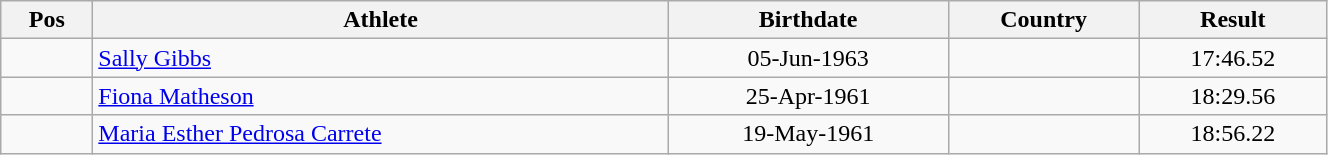<table class="wikitable"  style="text-align:center; width:70%;">
<tr>
<th>Pos</th>
<th>Athlete</th>
<th>Birthdate</th>
<th>Country</th>
<th>Result</th>
</tr>
<tr>
<td align=center></td>
<td align=left><a href='#'>Sally Gibbs</a></td>
<td>05-Jun-1963</td>
<td align=left></td>
<td>17:46.52</td>
</tr>
<tr>
<td align=center></td>
<td align=left><a href='#'>Fiona Matheson</a></td>
<td>25-Apr-1961</td>
<td align=left></td>
<td>18:29.56</td>
</tr>
<tr>
<td align=center></td>
<td align=left><a href='#'>Maria Esther Pedrosa Carrete</a></td>
<td>19-May-1961</td>
<td align=left></td>
<td>18:56.22</td>
</tr>
</table>
